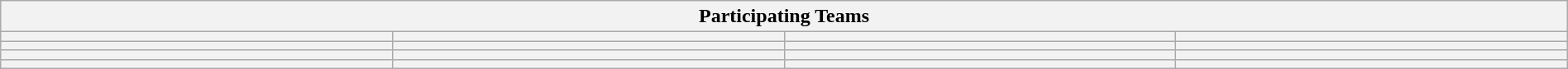<table class="wikitable" style="width:100%;">
<tr>
<th colspan=4><strong>Participating Teams</strong></th>
</tr>
<tr>
<th style="width:25%;"></th>
<th style="width:25%;"></th>
<th style="width:25%;"></th>
<th style="width:25%;"></th>
</tr>
<tr>
<th></th>
<th></th>
<th></th>
<th></th>
</tr>
<tr>
<th></th>
<th></th>
<th></th>
<th></th>
</tr>
<tr>
<th></th>
<th></th>
<th></th>
<th></th>
</tr>
</table>
